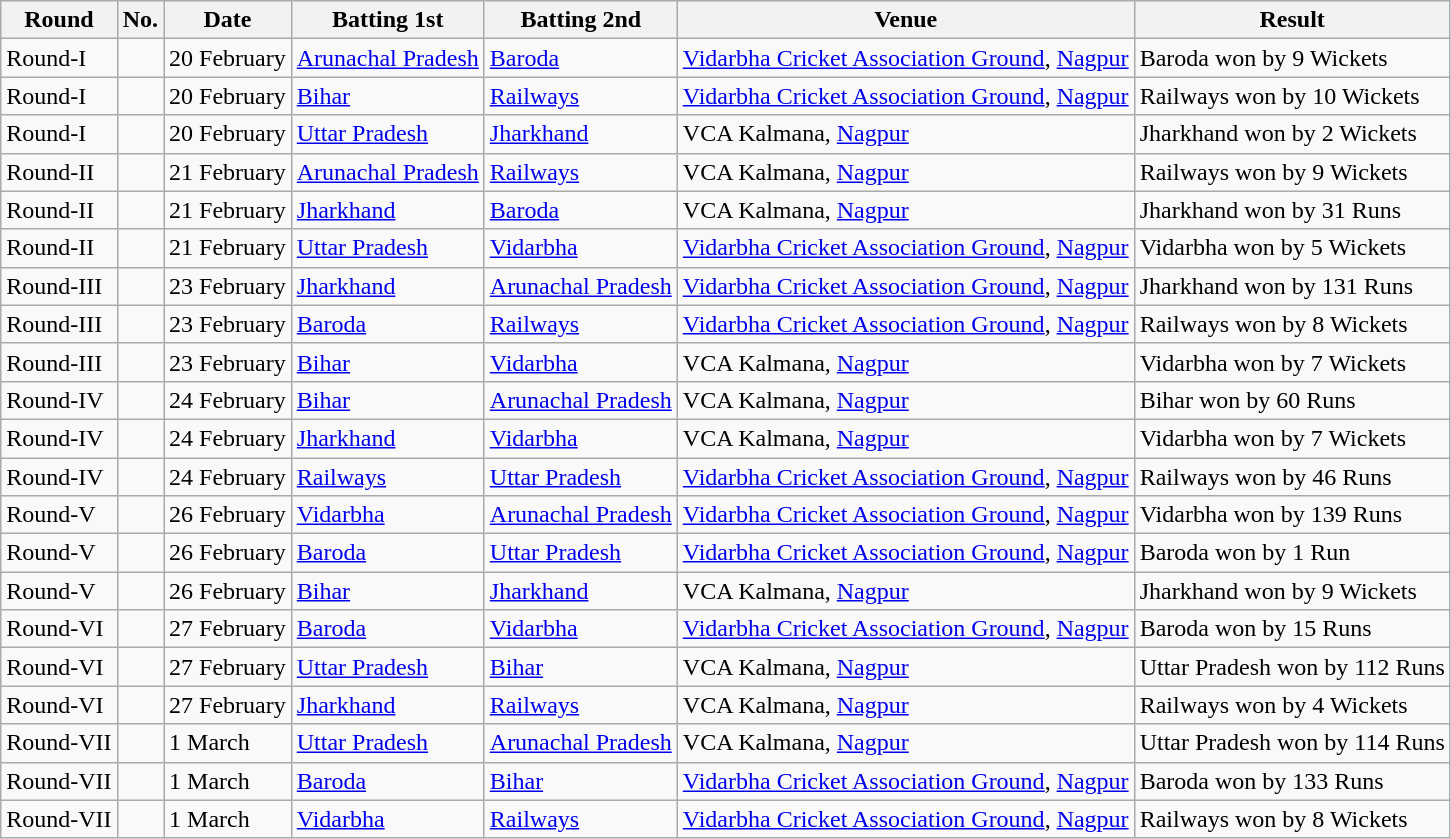<table class="wikitable collapsible sortable collapsed">
<tr>
<th>Round</th>
<th>No.</th>
<th>Date</th>
<th>Batting 1st</th>
<th>Batting 2nd</th>
<th>Venue</th>
<th>Result</th>
</tr>
<tr>
<td>Round-I</td>
<td></td>
<td>20 February</td>
<td><a href='#'>Arunachal Pradesh</a></td>
<td><a href='#'>Baroda</a></td>
<td><a href='#'>Vidarbha Cricket Association Ground</a>, <a href='#'>Nagpur</a></td>
<td>Baroda won by 9 Wickets</td>
</tr>
<tr>
<td>Round-I</td>
<td></td>
<td>20 February</td>
<td><a href='#'>Bihar</a></td>
<td><a href='#'>Railways</a></td>
<td><a href='#'>Vidarbha Cricket Association Ground</a>, <a href='#'>Nagpur</a></td>
<td>Railways won by 10 Wickets</td>
</tr>
<tr>
<td>Round-I</td>
<td></td>
<td>20 February</td>
<td><a href='#'>Uttar Pradesh</a></td>
<td><a href='#'>Jharkhand</a></td>
<td>VCA Kalmana, <a href='#'>Nagpur</a></td>
<td>Jharkhand won by 2 Wickets</td>
</tr>
<tr>
<td>Round-II</td>
<td></td>
<td>21 February</td>
<td><a href='#'>Arunachal Pradesh</a></td>
<td><a href='#'>Railways</a></td>
<td>VCA Kalmana, <a href='#'>Nagpur</a></td>
<td>Railways won by 9 Wickets</td>
</tr>
<tr>
<td>Round-II</td>
<td></td>
<td>21 February</td>
<td><a href='#'>Jharkhand</a></td>
<td><a href='#'>Baroda</a></td>
<td>VCA Kalmana, <a href='#'>Nagpur</a></td>
<td>Jharkhand won by 31 Runs</td>
</tr>
<tr>
<td>Round-II</td>
<td></td>
<td>21 February</td>
<td><a href='#'>Uttar Pradesh</a></td>
<td><a href='#'>Vidarbha</a></td>
<td><a href='#'>Vidarbha Cricket Association Ground</a>, <a href='#'>Nagpur</a></td>
<td>Vidarbha won by 5 Wickets</td>
</tr>
<tr>
<td>Round-III</td>
<td></td>
<td>23 February</td>
<td><a href='#'>Jharkhand</a></td>
<td><a href='#'>Arunachal Pradesh</a></td>
<td><a href='#'>Vidarbha Cricket Association Ground</a>, <a href='#'>Nagpur</a></td>
<td>Jharkhand won by 131 Runs</td>
</tr>
<tr>
<td>Round-III</td>
<td></td>
<td>23 February</td>
<td><a href='#'>Baroda</a></td>
<td><a href='#'>Railways</a></td>
<td><a href='#'>Vidarbha Cricket Association Ground</a>, <a href='#'>Nagpur</a></td>
<td>Railways won by 8 Wickets</td>
</tr>
<tr>
<td>Round-III</td>
<td></td>
<td>23 February</td>
<td><a href='#'>Bihar</a></td>
<td><a href='#'>Vidarbha</a></td>
<td>VCA Kalmana, <a href='#'>Nagpur</a></td>
<td>Vidarbha won by 7 Wickets</td>
</tr>
<tr>
<td>Round-IV</td>
<td></td>
<td>24 February</td>
<td><a href='#'>Bihar</a></td>
<td><a href='#'>Arunachal Pradesh</a></td>
<td>VCA Kalmana, <a href='#'>Nagpur</a></td>
<td>Bihar won by 60 Runs</td>
</tr>
<tr>
<td>Round-IV</td>
<td></td>
<td>24 February</td>
<td><a href='#'>Jharkhand</a></td>
<td><a href='#'>Vidarbha</a></td>
<td>VCA Kalmana, <a href='#'>Nagpur</a></td>
<td>Vidarbha won by 7 Wickets</td>
</tr>
<tr>
<td>Round-IV</td>
<td></td>
<td>24 February</td>
<td><a href='#'>Railways</a></td>
<td><a href='#'>Uttar Pradesh</a></td>
<td><a href='#'>Vidarbha Cricket Association Ground</a>, <a href='#'>Nagpur</a></td>
<td>Railways won by 46 Runs</td>
</tr>
<tr>
<td>Round-V</td>
<td></td>
<td>26 February</td>
<td><a href='#'>Vidarbha</a></td>
<td><a href='#'>Arunachal Pradesh</a></td>
<td><a href='#'>Vidarbha Cricket Association Ground</a>, <a href='#'>Nagpur</a></td>
<td>Vidarbha won by 139 Runs</td>
</tr>
<tr>
<td>Round-V</td>
<td></td>
<td>26 February</td>
<td><a href='#'>Baroda</a></td>
<td><a href='#'>Uttar Pradesh</a></td>
<td><a href='#'>Vidarbha Cricket Association Ground</a>, <a href='#'>Nagpur</a></td>
<td>Baroda won by 1 Run</td>
</tr>
<tr>
<td>Round-V</td>
<td></td>
<td>26 February</td>
<td><a href='#'>Bihar</a></td>
<td><a href='#'>Jharkhand</a></td>
<td>VCA Kalmana, <a href='#'>Nagpur</a></td>
<td>Jharkhand won by 9 Wickets</td>
</tr>
<tr>
<td>Round-VI</td>
<td></td>
<td>27 February</td>
<td><a href='#'>Baroda</a></td>
<td><a href='#'>Vidarbha</a></td>
<td><a href='#'>Vidarbha Cricket Association Ground</a>, <a href='#'>Nagpur</a></td>
<td>Baroda won by 15 Runs</td>
</tr>
<tr>
<td>Round-VI</td>
<td></td>
<td>27 February</td>
<td><a href='#'>Uttar Pradesh</a></td>
<td><a href='#'>Bihar</a></td>
<td>VCA Kalmana, <a href='#'>Nagpur</a></td>
<td>Uttar Pradesh won by 112 Runs</td>
</tr>
<tr>
<td>Round-VI</td>
<td></td>
<td>27 February</td>
<td><a href='#'>Jharkhand</a></td>
<td><a href='#'>Railways</a></td>
<td>VCA Kalmana, <a href='#'>Nagpur</a></td>
<td>Railways won by 4 Wickets</td>
</tr>
<tr>
<td>Round-VII</td>
<td></td>
<td>1 March</td>
<td><a href='#'>Uttar Pradesh</a></td>
<td><a href='#'>Arunachal Pradesh</a></td>
<td>VCA Kalmana, <a href='#'>Nagpur</a></td>
<td>Uttar Pradesh won by 114 Runs</td>
</tr>
<tr>
<td>Round-VII</td>
<td></td>
<td>1 March</td>
<td><a href='#'>Baroda</a></td>
<td><a href='#'>Bihar</a></td>
<td><a href='#'>Vidarbha Cricket Association Ground</a>, <a href='#'>Nagpur</a></td>
<td>Baroda won by 133 Runs</td>
</tr>
<tr>
<td>Round-VII</td>
<td></td>
<td>1 March</td>
<td><a href='#'>Vidarbha</a></td>
<td><a href='#'>Railways</a></td>
<td><a href='#'>Vidarbha Cricket Association Ground</a>, <a href='#'>Nagpur</a></td>
<td>Railways won by 8 Wickets</td>
</tr>
</table>
